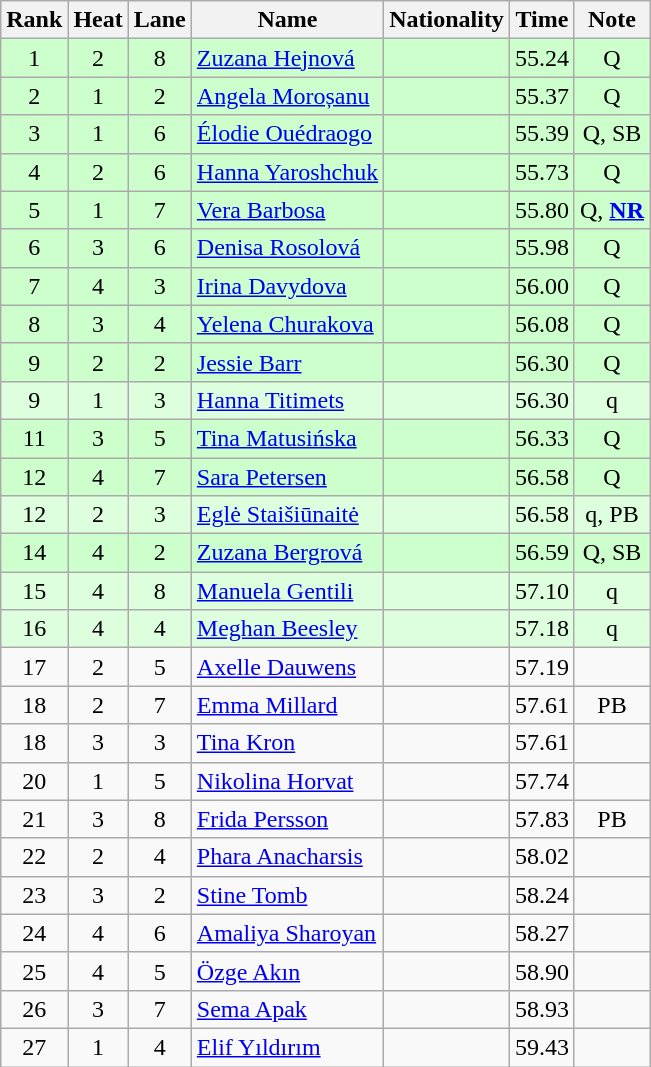<table class="wikitable sortable" style="text-align:center">
<tr>
<th>Rank</th>
<th>Heat</th>
<th>Lane</th>
<th>Name</th>
<th>Nationality</th>
<th>Time</th>
<th>Note</th>
</tr>
<tr bgcolor=ccffcc>
<td>1</td>
<td>2</td>
<td>8</td>
<td align="left"><a href='#'>Zuzana Hejnová</a></td>
<td align=left></td>
<td>55.24</td>
<td>Q</td>
</tr>
<tr bgcolor=ccffcc>
<td>2</td>
<td>1</td>
<td>2</td>
<td align="left"><a href='#'>Angela Moroșanu</a></td>
<td align=left></td>
<td>55.37</td>
<td>Q</td>
</tr>
<tr bgcolor=ccffcc>
<td>3</td>
<td>1</td>
<td>6</td>
<td align="left"><a href='#'>Élodie Ouédraogo</a></td>
<td align=left></td>
<td>55.39</td>
<td>Q, SB</td>
</tr>
<tr bgcolor=ccffcc>
<td>4</td>
<td>2</td>
<td>6</td>
<td align="left"><a href='#'>Hanna Yaroshchuk</a></td>
<td align=left></td>
<td>55.73</td>
<td>Q</td>
</tr>
<tr bgcolor=ccffcc>
<td>5</td>
<td>1</td>
<td>7</td>
<td align="left"><a href='#'>Vera Barbosa</a></td>
<td align=left></td>
<td>55.80</td>
<td>Q, <strong><a href='#'>NR</a></strong></td>
</tr>
<tr bgcolor=ccffcc>
<td>6</td>
<td>3</td>
<td>6</td>
<td align="left"><a href='#'>Denisa Rosolová</a></td>
<td align=left></td>
<td>55.98</td>
<td>Q</td>
</tr>
<tr bgcolor=ccffcc>
<td>7</td>
<td>4</td>
<td>3</td>
<td align="left"><a href='#'>Irina Davydova</a></td>
<td align=left></td>
<td>56.00</td>
<td>Q</td>
</tr>
<tr bgcolor=ccffcc>
<td>8</td>
<td>3</td>
<td>4</td>
<td align="left"><a href='#'>Yelena Churakova</a></td>
<td align=left></td>
<td>56.08</td>
<td>Q</td>
</tr>
<tr bgcolor=ccffcc>
<td>9</td>
<td>2</td>
<td>2</td>
<td align="left"><a href='#'>Jessie Barr</a></td>
<td align=left></td>
<td>56.30</td>
<td>Q</td>
</tr>
<tr bgcolor=ddffdd>
<td>9</td>
<td>1</td>
<td>3</td>
<td align="left"><a href='#'>Hanna Titimets</a></td>
<td align=left></td>
<td>56.30</td>
<td>q</td>
</tr>
<tr bgcolor=ccffcc>
<td>11</td>
<td>3</td>
<td>5</td>
<td align="left"><a href='#'>Tina Matusińska</a></td>
<td align=left></td>
<td>56.33</td>
<td>Q</td>
</tr>
<tr bgcolor=ccffcc>
<td>12</td>
<td>4</td>
<td>7</td>
<td align="left"><a href='#'>Sara Petersen</a></td>
<td align=left></td>
<td>56.58</td>
<td>Q</td>
</tr>
<tr bgcolor=ddffdd>
<td>12</td>
<td>2</td>
<td>3</td>
<td align="left"><a href='#'>Eglė Staišiūnaitė</a></td>
<td align=left></td>
<td>56.58</td>
<td>q, PB</td>
</tr>
<tr bgcolor=ccffcc>
<td>14</td>
<td>4</td>
<td>2</td>
<td align="left"><a href='#'>Zuzana Bergrová</a></td>
<td align=left></td>
<td>56.59</td>
<td>Q, SB</td>
</tr>
<tr bgcolor=ddffdd>
<td>15</td>
<td>4</td>
<td>8</td>
<td align="left"><a href='#'>Manuela Gentili</a></td>
<td align=left></td>
<td>57.10</td>
<td>q</td>
</tr>
<tr bgcolor=ddffdd>
<td>16</td>
<td>4</td>
<td>4</td>
<td align="left"><a href='#'>Meghan Beesley</a></td>
<td align=left></td>
<td>57.18</td>
<td>q</td>
</tr>
<tr>
<td>17</td>
<td>2</td>
<td>5</td>
<td align="left"><a href='#'>Axelle Dauwens</a></td>
<td align=left></td>
<td>57.19</td>
<td></td>
</tr>
<tr>
<td>18</td>
<td>2</td>
<td>7</td>
<td align="left"><a href='#'>Emma Millard</a></td>
<td align=left></td>
<td>57.61</td>
<td>PB</td>
</tr>
<tr>
<td>18</td>
<td>3</td>
<td>3</td>
<td align="left"><a href='#'>Tina Kron</a></td>
<td align=left></td>
<td>57.61</td>
<td></td>
</tr>
<tr>
<td>20</td>
<td>1</td>
<td>5</td>
<td align="left"><a href='#'>Nikolina Horvat</a></td>
<td align=left></td>
<td>57.74</td>
<td></td>
</tr>
<tr>
<td>21</td>
<td>3</td>
<td>8</td>
<td align="left"><a href='#'>Frida Persson</a></td>
<td align=left></td>
<td>57.83</td>
<td>PB</td>
</tr>
<tr>
<td>22</td>
<td>2</td>
<td>4</td>
<td align="left"><a href='#'>Phara Anacharsis</a></td>
<td align=left></td>
<td>58.02</td>
<td></td>
</tr>
<tr>
<td>23</td>
<td>3</td>
<td>2</td>
<td align="left"><a href='#'>Stine Tomb</a></td>
<td align=left></td>
<td>58.24</td>
<td></td>
</tr>
<tr>
<td>24</td>
<td>4</td>
<td>6</td>
<td align="left"><a href='#'>Amaliya Sharoyan</a></td>
<td align=left></td>
<td>58.27</td>
<td></td>
</tr>
<tr>
<td>25</td>
<td>4</td>
<td>5</td>
<td align="left"><a href='#'>Özge Akın</a></td>
<td align=left></td>
<td>58.90</td>
<td></td>
</tr>
<tr>
<td>26</td>
<td>3</td>
<td>7</td>
<td align="left"><a href='#'>Sema Apak</a></td>
<td align=left></td>
<td>58.93</td>
<td></td>
</tr>
<tr>
<td>27</td>
<td>1</td>
<td>4</td>
<td align="left"><a href='#'>Elif Yıldırım</a></td>
<td align=left></td>
<td>59.43</td>
<td></td>
</tr>
</table>
